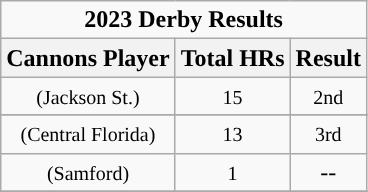<table class="wikitable" style="text-align:center">
<tr>
<td colspan="6"><strong>2023 Derby Results</strong></td>
</tr>
<tr>
<th>Cannons Player</th>
<th>Total HRs</th>
<th>Result</th>
</tr>
<tr>
<td><small> (Jackson St.)</small></td>
<td><small>15</small></td>
<td><small>2nd</small></td>
</tr>
<tr>
</tr>
<tr>
<td><small> (Central Florida)</small></td>
<td><small>13</small></td>
<td><small>3rd</small></td>
</tr>
<tr>
<td><small> (Samford)</small></td>
<td><small>1</small></td>
<td>--</td>
</tr>
<tr>
</tr>
</table>
